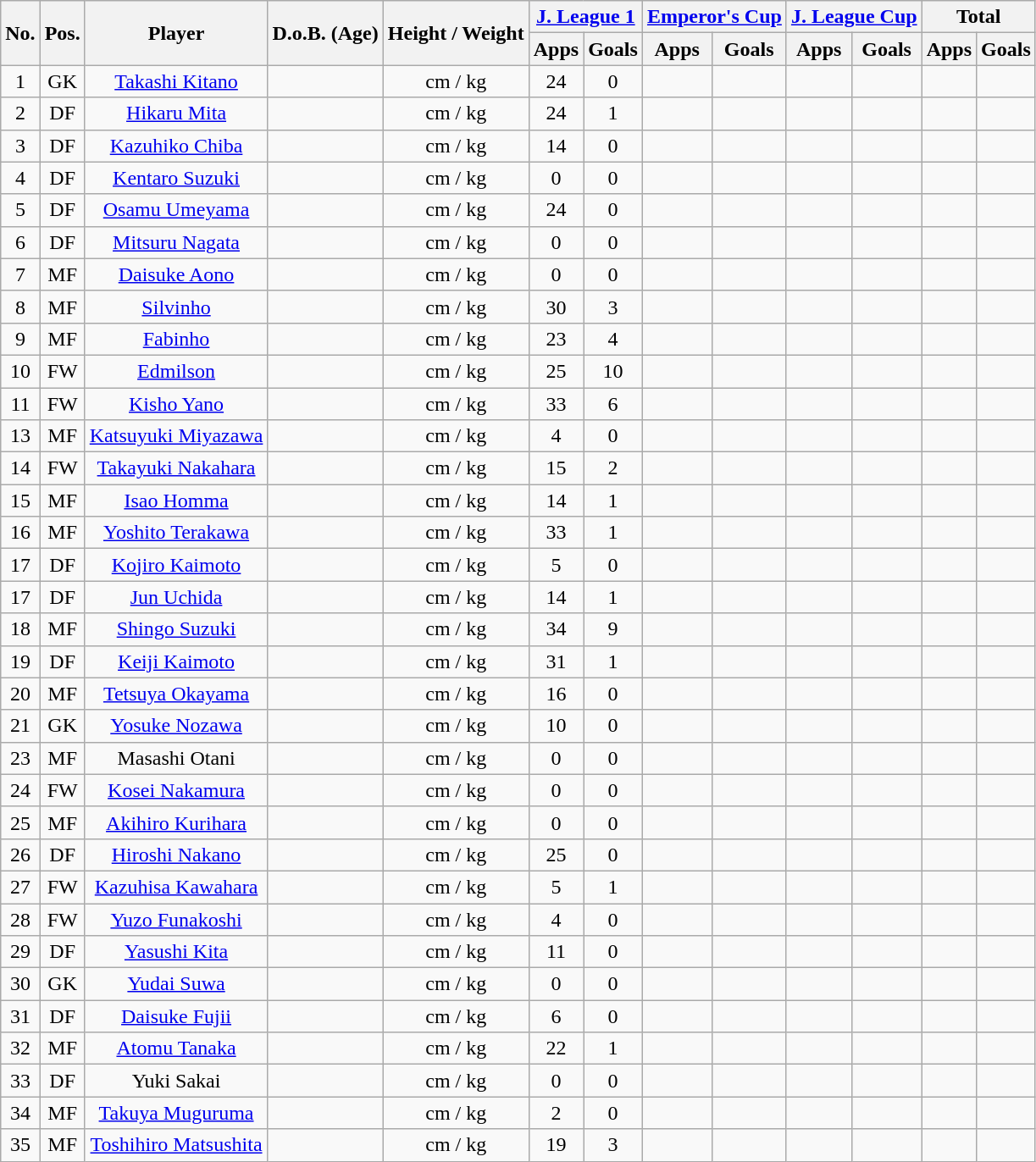<table class="wikitable" style="text-align:center;">
<tr>
<th rowspan="2">No.</th>
<th rowspan="2">Pos.</th>
<th rowspan="2">Player</th>
<th rowspan="2">D.o.B. (Age)</th>
<th rowspan="2">Height / Weight</th>
<th colspan="2"><a href='#'>J. League 1</a></th>
<th colspan="2"><a href='#'>Emperor's Cup</a></th>
<th colspan="2"><a href='#'>J. League Cup</a></th>
<th colspan="2">Total</th>
</tr>
<tr>
<th>Apps</th>
<th>Goals</th>
<th>Apps</th>
<th>Goals</th>
<th>Apps</th>
<th>Goals</th>
<th>Apps</th>
<th>Goals</th>
</tr>
<tr>
<td>1</td>
<td>GK</td>
<td><a href='#'>Takashi Kitano</a></td>
<td></td>
<td>cm / kg</td>
<td>24</td>
<td>0</td>
<td></td>
<td></td>
<td></td>
<td></td>
<td></td>
<td></td>
</tr>
<tr>
<td>2</td>
<td>DF</td>
<td><a href='#'>Hikaru Mita</a></td>
<td></td>
<td>cm / kg</td>
<td>24</td>
<td>1</td>
<td></td>
<td></td>
<td></td>
<td></td>
<td></td>
<td></td>
</tr>
<tr>
<td>3</td>
<td>DF</td>
<td><a href='#'>Kazuhiko Chiba</a></td>
<td></td>
<td>cm / kg</td>
<td>14</td>
<td>0</td>
<td></td>
<td></td>
<td></td>
<td></td>
<td></td>
<td></td>
</tr>
<tr>
<td>4</td>
<td>DF</td>
<td><a href='#'>Kentaro Suzuki</a></td>
<td></td>
<td>cm / kg</td>
<td>0</td>
<td>0</td>
<td></td>
<td></td>
<td></td>
<td></td>
<td></td>
<td></td>
</tr>
<tr>
<td>5</td>
<td>DF</td>
<td><a href='#'>Osamu Umeyama</a></td>
<td></td>
<td>cm / kg</td>
<td>24</td>
<td>0</td>
<td></td>
<td></td>
<td></td>
<td></td>
<td></td>
<td></td>
</tr>
<tr>
<td>6</td>
<td>DF</td>
<td><a href='#'>Mitsuru Nagata</a></td>
<td></td>
<td>cm / kg</td>
<td>0</td>
<td>0</td>
<td></td>
<td></td>
<td></td>
<td></td>
<td></td>
<td></td>
</tr>
<tr>
<td>7</td>
<td>MF</td>
<td><a href='#'>Daisuke Aono</a></td>
<td></td>
<td>cm / kg</td>
<td>0</td>
<td>0</td>
<td></td>
<td></td>
<td></td>
<td></td>
<td></td>
<td></td>
</tr>
<tr>
<td>8</td>
<td>MF</td>
<td><a href='#'>Silvinho</a></td>
<td></td>
<td>cm / kg</td>
<td>30</td>
<td>3</td>
<td></td>
<td></td>
<td></td>
<td></td>
<td></td>
<td></td>
</tr>
<tr>
<td>9</td>
<td>MF</td>
<td><a href='#'>Fabinho</a></td>
<td></td>
<td>cm / kg</td>
<td>23</td>
<td>4</td>
<td></td>
<td></td>
<td></td>
<td></td>
<td></td>
<td></td>
</tr>
<tr>
<td>10</td>
<td>FW</td>
<td><a href='#'>Edmilson</a></td>
<td></td>
<td>cm / kg</td>
<td>25</td>
<td>10</td>
<td></td>
<td></td>
<td></td>
<td></td>
<td></td>
<td></td>
</tr>
<tr>
<td>11</td>
<td>FW</td>
<td><a href='#'>Kisho Yano</a></td>
<td></td>
<td>cm / kg</td>
<td>33</td>
<td>6</td>
<td></td>
<td></td>
<td></td>
<td></td>
<td></td>
<td></td>
</tr>
<tr>
<td>13</td>
<td>MF</td>
<td><a href='#'>Katsuyuki Miyazawa</a></td>
<td></td>
<td>cm / kg</td>
<td>4</td>
<td>0</td>
<td></td>
<td></td>
<td></td>
<td></td>
<td></td>
<td></td>
</tr>
<tr>
<td>14</td>
<td>FW</td>
<td><a href='#'>Takayuki Nakahara</a></td>
<td></td>
<td>cm / kg</td>
<td>15</td>
<td>2</td>
<td></td>
<td></td>
<td></td>
<td></td>
<td></td>
<td></td>
</tr>
<tr>
<td>15</td>
<td>MF</td>
<td><a href='#'>Isao Homma</a></td>
<td></td>
<td>cm / kg</td>
<td>14</td>
<td>1</td>
<td></td>
<td></td>
<td></td>
<td></td>
<td></td>
<td></td>
</tr>
<tr>
<td>16</td>
<td>MF</td>
<td><a href='#'>Yoshito Terakawa</a></td>
<td></td>
<td>cm / kg</td>
<td>33</td>
<td>1</td>
<td></td>
<td></td>
<td></td>
<td></td>
<td></td>
<td></td>
</tr>
<tr>
<td>17</td>
<td>DF</td>
<td><a href='#'>Kojiro Kaimoto</a></td>
<td></td>
<td>cm / kg</td>
<td>5</td>
<td>0</td>
<td></td>
<td></td>
<td></td>
<td></td>
<td></td>
<td></td>
</tr>
<tr>
<td>17</td>
<td>DF</td>
<td><a href='#'>Jun Uchida</a></td>
<td></td>
<td>cm / kg</td>
<td>14</td>
<td>1</td>
<td></td>
<td></td>
<td></td>
<td></td>
<td></td>
<td></td>
</tr>
<tr>
<td>18</td>
<td>MF</td>
<td><a href='#'>Shingo Suzuki</a></td>
<td></td>
<td>cm / kg</td>
<td>34</td>
<td>9</td>
<td></td>
<td></td>
<td></td>
<td></td>
<td></td>
<td></td>
</tr>
<tr>
<td>19</td>
<td>DF</td>
<td><a href='#'>Keiji Kaimoto</a></td>
<td></td>
<td>cm / kg</td>
<td>31</td>
<td>1</td>
<td></td>
<td></td>
<td></td>
<td></td>
<td></td>
<td></td>
</tr>
<tr>
<td>20</td>
<td>MF</td>
<td><a href='#'>Tetsuya Okayama</a></td>
<td></td>
<td>cm / kg</td>
<td>16</td>
<td>0</td>
<td></td>
<td></td>
<td></td>
<td></td>
<td></td>
<td></td>
</tr>
<tr>
<td>21</td>
<td>GK</td>
<td><a href='#'>Yosuke Nozawa</a></td>
<td></td>
<td>cm / kg</td>
<td>10</td>
<td>0</td>
<td></td>
<td></td>
<td></td>
<td></td>
<td></td>
<td></td>
</tr>
<tr>
<td>23</td>
<td>MF</td>
<td>Masashi Otani</td>
<td></td>
<td>cm / kg</td>
<td>0</td>
<td>0</td>
<td></td>
<td></td>
<td></td>
<td></td>
<td></td>
<td></td>
</tr>
<tr>
<td>24</td>
<td>FW</td>
<td><a href='#'>Kosei Nakamura</a></td>
<td></td>
<td>cm / kg</td>
<td>0</td>
<td>0</td>
<td></td>
<td></td>
<td></td>
<td></td>
<td></td>
<td></td>
</tr>
<tr>
<td>25</td>
<td>MF</td>
<td><a href='#'>Akihiro Kurihara</a></td>
<td></td>
<td>cm / kg</td>
<td>0</td>
<td>0</td>
<td></td>
<td></td>
<td></td>
<td></td>
<td></td>
<td></td>
</tr>
<tr>
<td>26</td>
<td>DF</td>
<td><a href='#'>Hiroshi Nakano</a></td>
<td></td>
<td>cm / kg</td>
<td>25</td>
<td>0</td>
<td></td>
<td></td>
<td></td>
<td></td>
<td></td>
<td></td>
</tr>
<tr>
<td>27</td>
<td>FW</td>
<td><a href='#'>Kazuhisa Kawahara</a></td>
<td></td>
<td>cm / kg</td>
<td>5</td>
<td>1</td>
<td></td>
<td></td>
<td></td>
<td></td>
<td></td>
<td></td>
</tr>
<tr>
<td>28</td>
<td>FW</td>
<td><a href='#'>Yuzo Funakoshi</a></td>
<td></td>
<td>cm / kg</td>
<td>4</td>
<td>0</td>
<td></td>
<td></td>
<td></td>
<td></td>
<td></td>
<td></td>
</tr>
<tr>
<td>29</td>
<td>DF</td>
<td><a href='#'>Yasushi Kita</a></td>
<td></td>
<td>cm / kg</td>
<td>11</td>
<td>0</td>
<td></td>
<td></td>
<td></td>
<td></td>
<td></td>
<td></td>
</tr>
<tr>
<td>30</td>
<td>GK</td>
<td><a href='#'>Yudai Suwa</a></td>
<td></td>
<td>cm / kg</td>
<td>0</td>
<td>0</td>
<td></td>
<td></td>
<td></td>
<td></td>
<td></td>
<td></td>
</tr>
<tr>
<td>31</td>
<td>DF</td>
<td><a href='#'>Daisuke Fujii</a></td>
<td></td>
<td>cm / kg</td>
<td>6</td>
<td>0</td>
<td></td>
<td></td>
<td></td>
<td></td>
<td></td>
<td></td>
</tr>
<tr>
<td>32</td>
<td>MF</td>
<td><a href='#'>Atomu Tanaka</a></td>
<td></td>
<td>cm / kg</td>
<td>22</td>
<td>1</td>
<td></td>
<td></td>
<td></td>
<td></td>
<td></td>
<td></td>
</tr>
<tr>
<td>33</td>
<td>DF</td>
<td>Yuki Sakai</td>
<td></td>
<td>cm / kg</td>
<td>0</td>
<td>0</td>
<td></td>
<td></td>
<td></td>
<td></td>
<td></td>
<td></td>
</tr>
<tr>
<td>34</td>
<td>MF</td>
<td><a href='#'>Takuya Muguruma</a></td>
<td></td>
<td>cm / kg</td>
<td>2</td>
<td>0</td>
<td></td>
<td></td>
<td></td>
<td></td>
<td></td>
<td></td>
</tr>
<tr>
<td>35</td>
<td>MF</td>
<td><a href='#'>Toshihiro Matsushita</a></td>
<td></td>
<td>cm / kg</td>
<td>19</td>
<td>3</td>
<td></td>
<td></td>
<td></td>
<td></td>
<td></td>
<td></td>
</tr>
</table>
